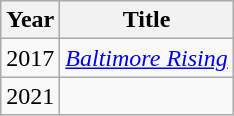<table class="wikitable sortable">
<tr>
<th>Year</th>
<th>Title</th>
</tr>
<tr>
<td>2017</td>
<td><em><a href='#'>Baltimore Rising</a></em></td>
</tr>
<tr>
<td>2021</td>
<td><em></em></td>
</tr>
</table>
